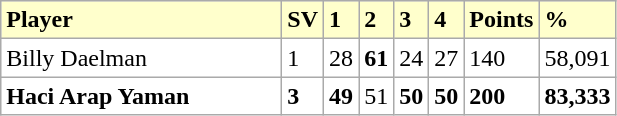<table class="wikitable">
<tr bgcolor="#ffffcc">
<td width=180><strong>Player</strong></td>
<td><strong>SV</strong></td>
<td><strong>1</strong></td>
<td><strong>2</strong></td>
<td><strong>3</strong></td>
<td><strong>4</strong></td>
<td><strong>Points</strong></td>
<td><strong>%</strong></td>
</tr>
<tr bgcolor="FFFFFF">
<td> Billy Daelman</td>
<td>1</td>
<td>28</td>
<td><strong>61</strong></td>
<td>24</td>
<td>27</td>
<td>140</td>
<td>58,091</td>
</tr>
<tr bgcolor="FFFFFF">
<td> <strong>Haci Arap Yaman</strong></td>
<td><strong>3</strong></td>
<td><strong>49</strong></td>
<td>51</td>
<td><strong>50</strong></td>
<td><strong>50</strong></td>
<td><strong>200</strong></td>
<td><strong>83,333</strong></td>
</tr>
</table>
